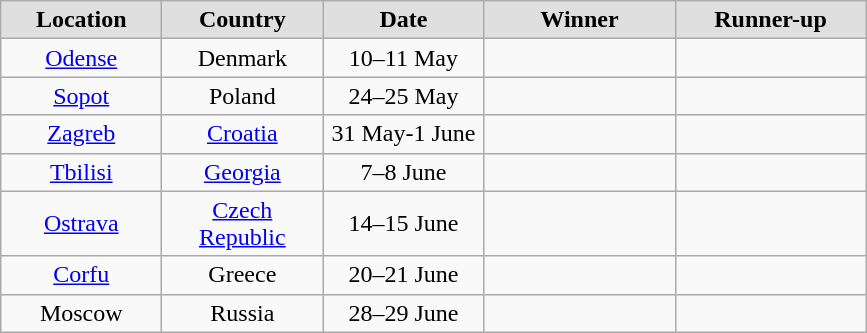<table class="wikitable">
<tr align="center" bgcolor="#dfdfdf">
<td width="100"><strong>Location</strong></td>
<td width="100"><strong>Country</strong></td>
<td width="100"><strong>Date</strong></td>
<td width="120"><strong>Winner</strong></td>
<td width="120"><strong>Runner-up</strong></td>
</tr>
<tr align="center">
<td><a href='#'>Odense</a></td>
<td>Denmark</td>
<td>10–11 May</td>
<td></td>
<td></td>
</tr>
<tr align="center">
<td><a href='#'>Sopot</a></td>
<td>Poland</td>
<td>24–25 May</td>
<td></td>
<td></td>
</tr>
<tr align="center">
<td><a href='#'>Zagreb</a></td>
<td><a href='#'>Croatia</a></td>
<td>31 May-1 June</td>
<td></td>
<td></td>
</tr>
<tr align="center">
<td><a href='#'>Tbilisi</a></td>
<td><a href='#'>Georgia</a></td>
<td>7–8 June</td>
<td></td>
<td></td>
</tr>
<tr align="center">
<td><a href='#'>Ostrava</a></td>
<td><a href='#'>Czech Republic</a></td>
<td>14–15 June</td>
<td></td>
<td></td>
</tr>
<tr align="center">
<td><a href='#'>Corfu</a></td>
<td>Greece</td>
<td>20–21 June</td>
<td></td>
<td></td>
</tr>
<tr align="center">
<td>Moscow</td>
<td>Russia</td>
<td>28–29 June</td>
<td></td>
<td></td>
</tr>
</table>
